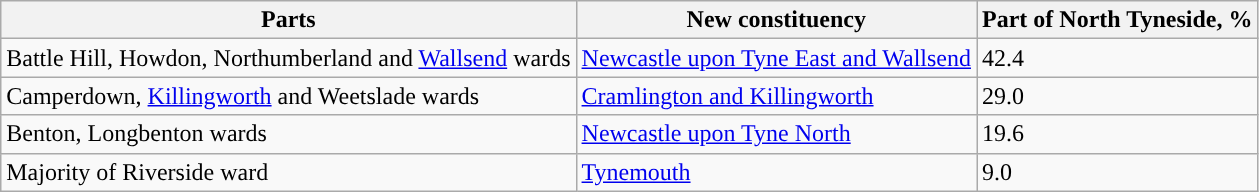<table class="wikitable">
<tr>
<th>Parts</th>
<th>New constituency</th>
<th>Part of North Tyneside, %</th>
</tr>
<tr>
<td>Battle Hill, Howdon, Northumberland and <a href='#'>Wallsend</a> wards</td>
<td><a href='#'>Newcastle upon Tyne East and Wallsend</a></td>
<td>42.4</td>
</tr>
<tr>
<td>Camperdown, <a href='#'>Killingworth</a> and Weetslade wards</td>
<td><a href='#'>Cramlington and Killingworth</a></td>
<td>29.0</td>
</tr>
<tr>
<td>Benton, Longbenton wards</td>
<td><a href='#'>Newcastle upon Tyne North</a></td>
<td>19.6</td>
</tr>
<tr>
<td>Majority of Riverside ward</td>
<td><a href='#'>Tynemouth</a></td>
<td>9.0</td>
</tr>
</table>
